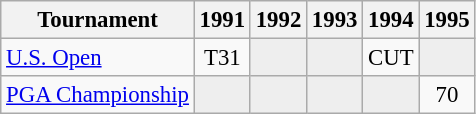<table class="wikitable" style="font-size:95%;text-align:center;">
<tr>
<th>Tournament</th>
<th>1991</th>
<th>1992</th>
<th>1993</th>
<th>1994</th>
<th>1995</th>
</tr>
<tr>
<td align=left><a href='#'>U.S. Open</a></td>
<td>T31</td>
<td style="background:#eeeeee;"></td>
<td style="background:#eeeeee;"></td>
<td>CUT</td>
<td style="background:#eeeeee;"></td>
</tr>
<tr>
<td align=left><a href='#'>PGA Championship</a></td>
<td style="background:#eeeeee;"></td>
<td style="background:#eeeeee;"></td>
<td style="background:#eeeeee;"></td>
<td style="background:#eeeeee;"></td>
<td>70</td>
</tr>
</table>
